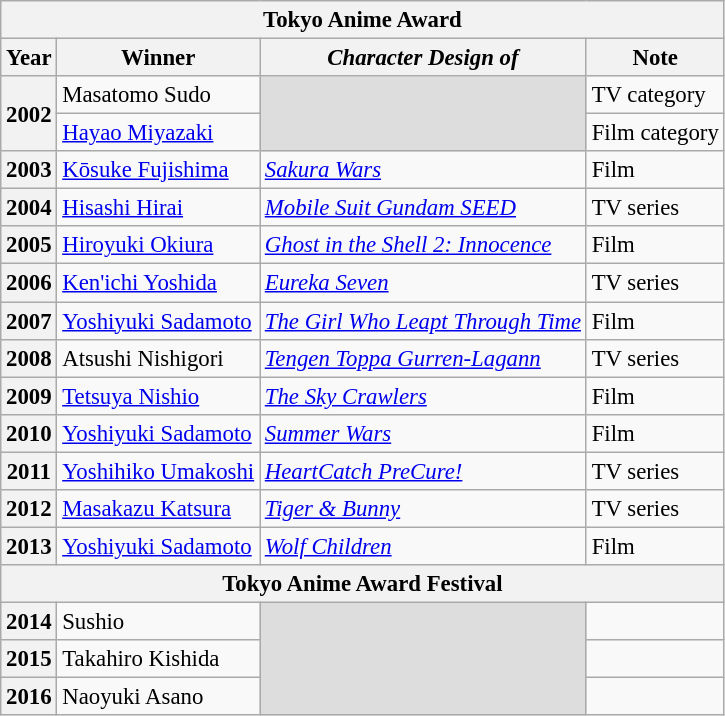<table class="wikitable" style="font-size: 95%;">
<tr>
<th colspan="4">Tokyo Anime Award</th>
</tr>
<tr>
<th>Year</th>
<th>Winner</th>
<th><em>Character Design of</em></th>
<th>Note</th>
</tr>
<tr>
<th rowspan="2">2002</th>
<td>Masatomo Sudo</td>
<td rowspan="2" bgcolor="#DDDDDD"></td>
<td>TV category</td>
</tr>
<tr>
<td><a href='#'>Hayao Miyazaki</a></td>
<td>Film category</td>
</tr>
<tr>
<th>2003</th>
<td><a href='#'>Kōsuke Fujishima</a></td>
<td><em><a href='#'>Sakura Wars</a></em></td>
<td>Film</td>
</tr>
<tr>
<th>2004</th>
<td><a href='#'>Hisashi Hirai</a></td>
<td><em><a href='#'>Mobile Suit Gundam SEED</a></em></td>
<td>TV series</td>
</tr>
<tr>
<th>2005</th>
<td><a href='#'>Hiroyuki Okiura</a></td>
<td><em><a href='#'>Ghost in the Shell 2: Innocence</a></em></td>
<td>Film</td>
</tr>
<tr>
<th>2006</th>
<td><a href='#'>Ken'ichi Yoshida</a></td>
<td><em><a href='#'>Eureka Seven</a></em></td>
<td>TV series</td>
</tr>
<tr>
<th>2007</th>
<td><a href='#'>Yoshiyuki Sadamoto</a></td>
<td><em><a href='#'>The Girl Who Leapt Through Time</a></em></td>
<td>Film</td>
</tr>
<tr>
<th>2008</th>
<td>Atsushi Nishigori</td>
<td><em><a href='#'>Tengen Toppa Gurren-Lagann</a></em></td>
<td>TV series</td>
</tr>
<tr>
<th>2009</th>
<td><a href='#'>Tetsuya Nishio</a></td>
<td><em><a href='#'>The Sky Crawlers</a></em></td>
<td>Film</td>
</tr>
<tr>
<th>2010</th>
<td><a href='#'>Yoshiyuki Sadamoto</a></td>
<td><em><a href='#'>Summer Wars</a></em></td>
<td>Film</td>
</tr>
<tr>
<th>2011</th>
<td><a href='#'>Yoshihiko Umakoshi</a></td>
<td><em><a href='#'>HeartCatch PreCure!</a></em></td>
<td>TV series</td>
</tr>
<tr>
<th>2012</th>
<td><a href='#'>Masakazu Katsura</a></td>
<td><em><a href='#'>Tiger & Bunny</a></em></td>
<td>TV series</td>
</tr>
<tr>
<th>2013</th>
<td><a href='#'>Yoshiyuki Sadamoto</a></td>
<td><em><a href='#'>Wolf Children</a></em></td>
<td>Film</td>
</tr>
<tr>
<th colspan="4">Tokyo Anime Award Festival</th>
</tr>
<tr>
<th>2014</th>
<td>Sushio</td>
<td rowspan="3" bgcolor="#DDDDDD"></td>
<td></td>
</tr>
<tr>
<th>2015</th>
<td>Takahiro Kishida</td>
<td></td>
</tr>
<tr>
<th>2016</th>
<td>Naoyuki Asano</td>
<td></td>
</tr>
</table>
